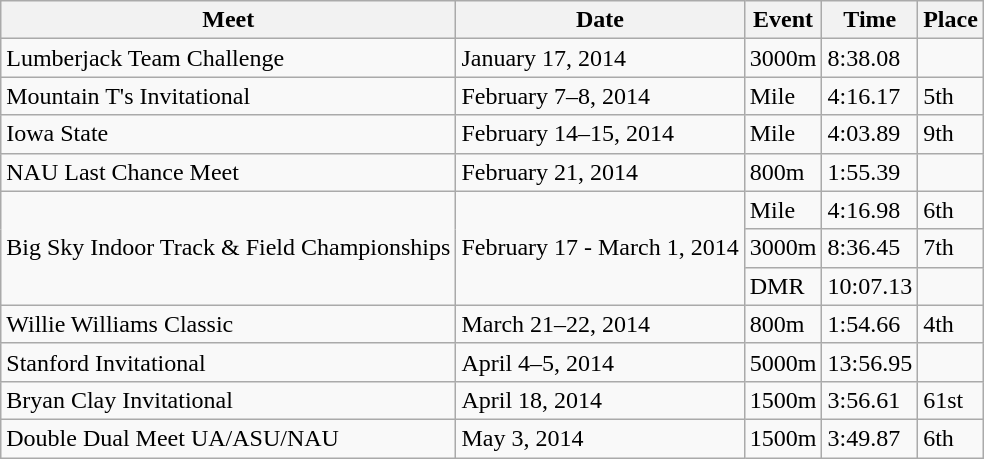<table class="wikitable sortable">
<tr>
<th>Meet</th>
<th>Date</th>
<th>Event</th>
<th>Time</th>
<th>Place</th>
</tr>
<tr>
<td>Lumberjack Team Challenge</td>
<td>January 17, 2014</td>
<td>3000m</td>
<td>8:38.08</td>
<td></td>
</tr>
<tr>
<td>Mountain T's Invitational</td>
<td>February 7–8, 2014</td>
<td>Mile</td>
<td>4:16.17</td>
<td>5th</td>
</tr>
<tr>
<td>Iowa State</td>
<td>February 14–15, 2014</td>
<td>Mile</td>
<td>4:03.89</td>
<td>9th</td>
</tr>
<tr>
<td>NAU Last Chance Meet</td>
<td>February 21, 2014</td>
<td>800m</td>
<td>1:55.39</td>
<td></td>
</tr>
<tr>
<td rowspan="3">Big Sky Indoor Track & Field Championships</td>
<td rowspan="3">February 17 - March 1, 2014</td>
<td>Mile</td>
<td>4:16.98</td>
<td>6th</td>
</tr>
<tr>
<td>3000m</td>
<td>8:36.45</td>
<td>7th</td>
</tr>
<tr>
<td>DMR</td>
<td>10:07.13</td>
<td></td>
</tr>
<tr>
<td>Willie Williams Classic</td>
<td>March 21–22, 2014</td>
<td>800m</td>
<td>1:54.66</td>
<td>4th</td>
</tr>
<tr>
<td>Stanford Invitational</td>
<td>April 4–5, 2014</td>
<td>5000m</td>
<td>13:56.95</td>
<td></td>
</tr>
<tr>
<td>Bryan Clay Invitational</td>
<td>April 18, 2014</td>
<td>1500m</td>
<td>3:56.61</td>
<td>61st</td>
</tr>
<tr>
<td>Double Dual Meet UA/ASU/NAU</td>
<td>May 3, 2014</td>
<td>1500m</td>
<td>3:49.87</td>
<td>6th</td>
</tr>
</table>
